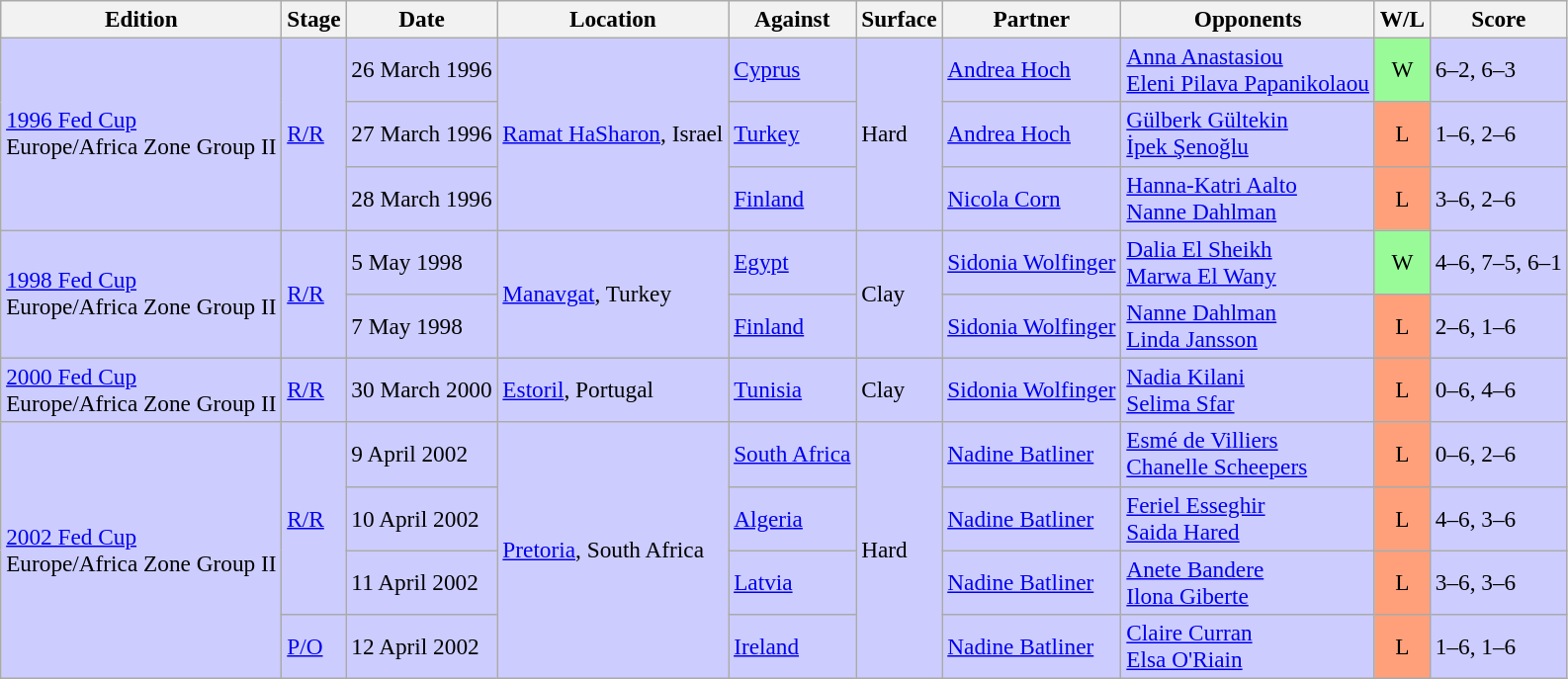<table class=wikitable style=font-size:97%>
<tr>
<th>Edition</th>
<th>Stage</th>
<th>Date</th>
<th>Location</th>
<th>Against</th>
<th>Surface</th>
<th>Partner</th>
<th>Opponents</th>
<th>W/L</th>
<th>Score</th>
</tr>
<tr style="background:#ccf;">
<td rowspan="3"><a href='#'>1996 Fed Cup</a> <br> Europe/Africa Zone Group II</td>
<td rowspan="3"><a href='#'>R/R</a></td>
<td>26 March 1996</td>
<td rowspan="3"><a href='#'>Ramat HaSharon</a>, Israel</td>
<td> <a href='#'>Cyprus</a></td>
<td rowspan="3">Hard</td>
<td> <a href='#'>Andrea Hoch</a></td>
<td> <a href='#'>Anna Anastasiou</a> <br>  <a href='#'>Eleni Pilava Papanikolaou</a></td>
<td style="text-align:center; background:#98fb98;">W</td>
<td>6–2, 6–3</td>
</tr>
<tr style="background:#ccf;">
<td>27 March 1996</td>
<td> <a href='#'>Turkey</a></td>
<td> <a href='#'>Andrea Hoch</a></td>
<td> <a href='#'>Gülberk Gültekin</a> <br>  <a href='#'>İpek Şenoğlu</a></td>
<td style="text-align:center; background:#ffa07a;">L</td>
<td>1–6, 2–6</td>
</tr>
<tr style="background:#ccf;">
<td>28 March 1996</td>
<td> <a href='#'>Finland</a></td>
<td> <a href='#'>Nicola Corn</a></td>
<td> <a href='#'>Hanna-Katri Aalto</a> <br>  <a href='#'>Nanne Dahlman</a></td>
<td style="text-align:center; background:#ffa07a;">L</td>
<td>3–6, 2–6</td>
</tr>
<tr style="background:#ccf;">
<td rowspan="2"><a href='#'>1998 Fed Cup</a> <br> Europe/Africa Zone Group II</td>
<td rowspan="2"><a href='#'>R/R</a></td>
<td>5 May 1998</td>
<td rowspan="2"><a href='#'>Manavgat</a>, Turkey</td>
<td> <a href='#'>Egypt</a></td>
<td rowspan="2">Clay</td>
<td> <a href='#'>Sidonia Wolfinger</a></td>
<td> <a href='#'>Dalia El Sheikh</a> <br>  <a href='#'>Marwa El Wany</a></td>
<td style="text-align:center; background:#98fb98;">W</td>
<td>4–6, 7–5, 6–1</td>
</tr>
<tr style="background:#ccf;">
<td>7 May 1998</td>
<td> <a href='#'>Finland</a></td>
<td> <a href='#'>Sidonia Wolfinger</a></td>
<td> <a href='#'>Nanne Dahlman</a> <br>  <a href='#'>Linda Jansson</a></td>
<td style="text-align:center; background:#ffa07a;">L</td>
<td>2–6, 1–6</td>
</tr>
<tr style="background:#ccf;">
<td><a href='#'>2000 Fed Cup</a> <br> Europe/Africa Zone Group II</td>
<td><a href='#'>R/R</a></td>
<td>30 March 2000</td>
<td><a href='#'>Estoril</a>, Portugal</td>
<td> <a href='#'>Tunisia</a></td>
<td>Clay</td>
<td> <a href='#'>Sidonia Wolfinger</a></td>
<td> <a href='#'>Nadia Kilani</a> <br>  <a href='#'>Selima Sfar</a></td>
<td style="text-align:center; background:#ffa07a;">L</td>
<td>0–6, 4–6</td>
</tr>
<tr style="background:#ccf;">
<td rowspan="4"><a href='#'>2002 Fed Cup</a> <br> Europe/Africa Zone Group II</td>
<td rowspan="3"><a href='#'>R/R</a></td>
<td>9 April 2002</td>
<td rowspan="4"><a href='#'>Pretoria</a>, South Africa</td>
<td> <a href='#'>South Africa</a></td>
<td rowspan="4">Hard</td>
<td> <a href='#'>Nadine Batliner</a></td>
<td> <a href='#'>Esmé de Villiers</a> <br>  <a href='#'>Chanelle Scheepers</a></td>
<td style="text-align:center; background:#ffa07a;">L</td>
<td>0–6, 2–6</td>
</tr>
<tr style="background:#ccf;">
<td>10 April 2002</td>
<td> <a href='#'>Algeria</a></td>
<td> <a href='#'>Nadine Batliner</a></td>
<td> <a href='#'>Feriel Esseghir</a> <br>  <a href='#'>Saida Hared</a></td>
<td style="text-align:center; background:#ffa07a;">L</td>
<td>4–6, 3–6</td>
</tr>
<tr style="background:#ccf;">
<td>11 April 2002</td>
<td> <a href='#'>Latvia</a></td>
<td> <a href='#'>Nadine Batliner</a></td>
<td> <a href='#'>Anete Bandere</a> <br>  <a href='#'>Ilona Giberte</a></td>
<td style="text-align:center; background:#ffa07a;">L</td>
<td>3–6, 3–6</td>
</tr>
<tr style="background:#ccf;">
<td><a href='#'>P/O</a></td>
<td>12 April 2002</td>
<td> <a href='#'>Ireland</a></td>
<td> <a href='#'>Nadine Batliner</a></td>
<td> <a href='#'>Claire Curran</a> <br>  <a href='#'>Elsa O'Riain</a></td>
<td style="text-align:center; background:#ffa07a;">L</td>
<td>1–6, 1–6</td>
</tr>
</table>
